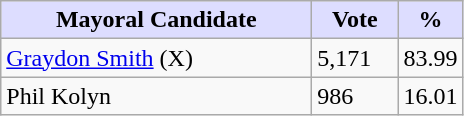<table class="wikitable">
<tr>
<th style="background:#ddf; width:200px;">Mayoral Candidate </th>
<th style="background:#ddf; width:50px;">Vote</th>
<th style="background:#ddf; width:30px;">%</th>
</tr>
<tr>
<td><a href='#'>Graydon Smith</a> (X)</td>
<td>5,171</td>
<td>83.99</td>
</tr>
<tr>
<td>Phil Kolyn</td>
<td>986</td>
<td>16.01</td>
</tr>
</table>
